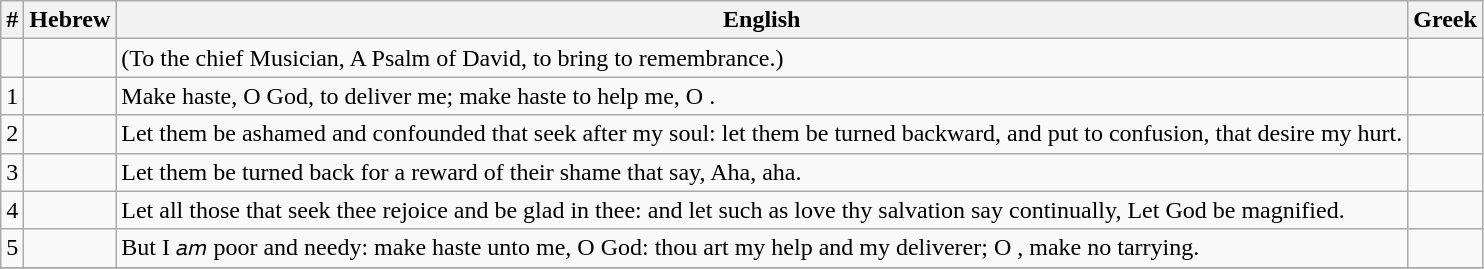<table class=wikitable>
<tr>
<th>#</th>
<th>Hebrew</th>
<th>English</th>
<th>Greek</th>
</tr>
<tr>
<td style="text-align:right"></td>
<td style="text-align:right"></td>
<td>(To the chief Musician, A Psalm of David, to bring to remembrance.)</td>
<td></td>
</tr>
<tr>
<td style="text-align:right">1</td>
<td style="text-align:right"></td>
<td>Make haste, O God, to deliver me; make haste to help me, O .</td>
<td></td>
</tr>
<tr>
<td style="text-align:right">2</td>
<td style="text-align:right"></td>
<td>Let them be ashamed and confounded that seek after my soul: let them be turned backward, and put to confusion, that desire my hurt.</td>
<td></td>
</tr>
<tr>
<td style="text-align:right">3</td>
<td style="text-align:right"></td>
<td>Let them be turned back for a reward of their shame that say, Aha, aha.</td>
<td></td>
</tr>
<tr>
<td style="text-align:right">4</td>
<td style="text-align:right"></td>
<td>Let all those that seek thee rejoice and be glad in thee: and let such as love thy salvation say continually, Let God be magnified.</td>
<td></td>
</tr>
<tr>
<td style="text-align:right">5</td>
<td style="text-align:right"></td>
<td>But I 𝘢𝘮 poor and needy: make haste unto me, O God: thou art my help and my deliverer; O , make no tarrying.</td>
<td></td>
</tr>
<tr>
</tr>
</table>
